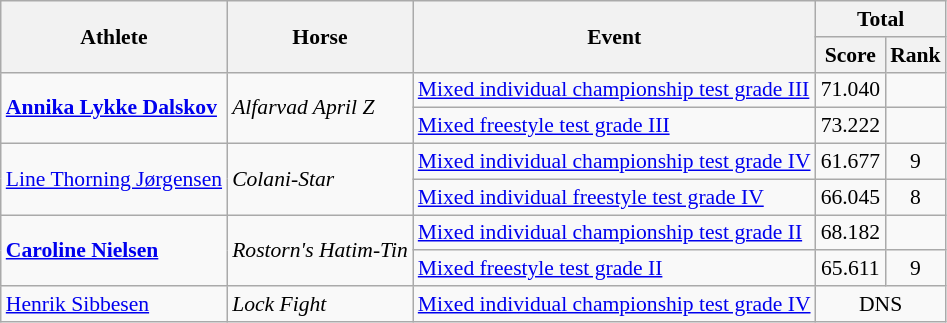<table class=wikitable style="font-size:90%">
<tr>
<th rowspan="2">Athlete</th>
<th rowspan="2">Horse</th>
<th rowspan="2">Event</th>
<th colspan="2">Total</th>
</tr>
<tr>
<th>Score</th>
<th>Rank</th>
</tr>
<tr>
<td rowspan="2"><strong><a href='#'>Annika Lykke Dalskov</a></strong></td>
<td rowspan="2"><em>Alfarvad April Z</em></td>
<td><a href='#'>Mixed individual championship test grade III</a></td>
<td align="center">71.040</td>
<td align="center"></td>
</tr>
<tr>
<td><a href='#'>Mixed freestyle test grade III</a></td>
<td align="center">73.222</td>
<td align="center"></td>
</tr>
<tr>
<td rowspan="2"><a href='#'>Line Thorning Jørgensen</a></td>
<td rowspan="2"><em>Colani-Star</em></td>
<td><a href='#'>Mixed individual championship test grade IV</a></td>
<td align="center">61.677</td>
<td align="center">9</td>
</tr>
<tr>
<td><a href='#'>Mixed individual freestyle test grade IV</a></td>
<td align="center">66.045</td>
<td align="center">8</td>
</tr>
<tr>
<td rowspan="2"><strong><a href='#'>Caroline Nielsen</a></strong></td>
<td rowspan="2"><em>Rostorn's Hatim-Tin</em></td>
<td><a href='#'>Mixed individual championship test grade II</a></td>
<td align="center">68.182</td>
<td align="center"></td>
</tr>
<tr>
<td><a href='#'>Mixed freestyle test grade II</a></td>
<td align="center">65.611</td>
<td align="center">9</td>
</tr>
<tr>
<td><a href='#'>Henrik Sibbesen</a></td>
<td><em>Lock Fight</em></td>
<td><a href='#'>Mixed individual championship test grade IV</a></td>
<td align="center" colspan="2">DNS</td>
</tr>
</table>
